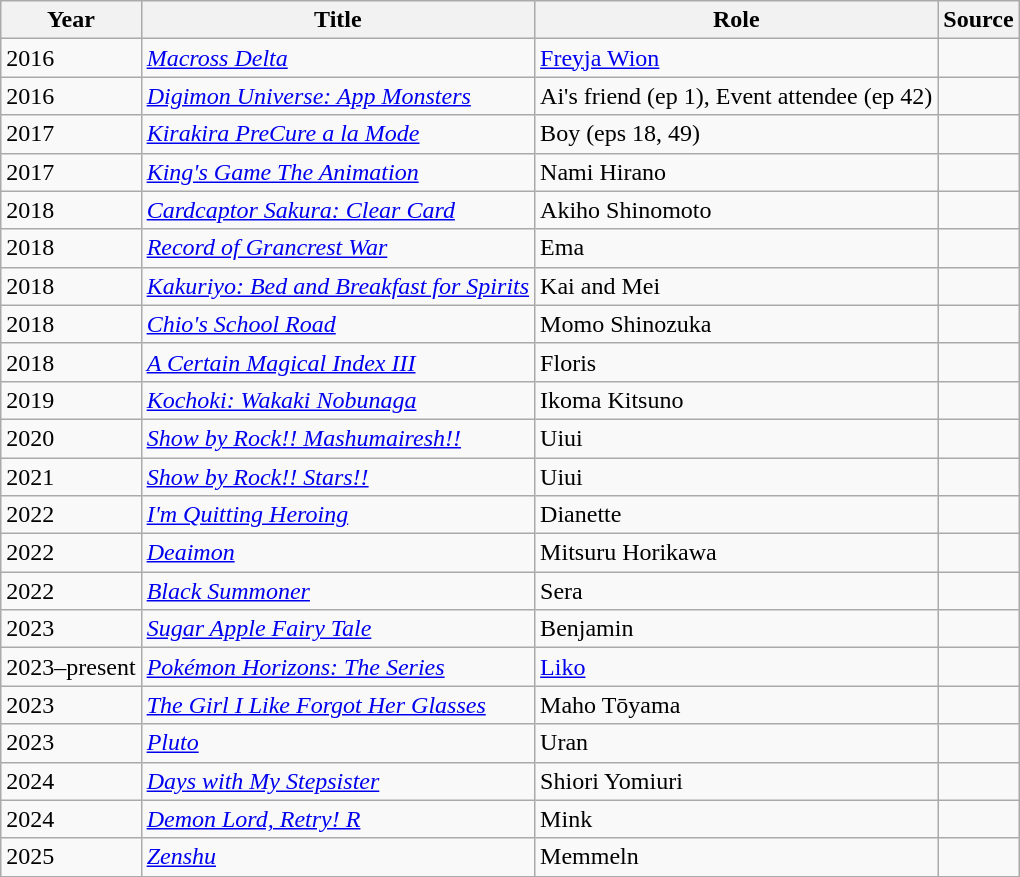<table class="wikitable sortable plainrowheaders">
<tr>
<th>Year</th>
<th>Title</th>
<th>Role</th>
<th class="unsortable">Source</th>
</tr>
<tr>
<td>2016</td>
<td><em><a href='#'>Macross Delta</a></em></td>
<td><a href='#'>Freyja Wion</a></td>
<td></td>
</tr>
<tr>
<td>2016</td>
<td><em><a href='#'>Digimon Universe: App Monsters</a></em></td>
<td>Ai's friend (ep 1), Event attendee (ep 42)</td>
<td></td>
</tr>
<tr>
<td>2017</td>
<td><em><a href='#'>Kirakira PreCure a la Mode</a></em></td>
<td>Boy (eps 18, 49)</td>
<td></td>
</tr>
<tr>
<td>2017</td>
<td><em><a href='#'>King's Game The Animation</a></em></td>
<td>Nami Hirano</td>
<td></td>
</tr>
<tr>
<td>2018</td>
<td><em><a href='#'>Cardcaptor Sakura: Clear Card</a></em></td>
<td>Akiho Shinomoto</td>
<td></td>
</tr>
<tr>
<td>2018</td>
<td><em><a href='#'>Record of Grancrest War</a></em></td>
<td>Ema</td>
<td></td>
</tr>
<tr>
<td>2018</td>
<td><em><a href='#'>Kakuriyo: Bed and Breakfast for Spirits</a></em></td>
<td>Kai and Mei</td>
<td></td>
</tr>
<tr>
<td>2018</td>
<td><em><a href='#'>Chio's School Road</a></em></td>
<td>Momo Shinozuka</td>
<td></td>
</tr>
<tr>
<td>2018</td>
<td><em><a href='#'>A Certain Magical Index III</a></em></td>
<td>Floris</td>
<td></td>
</tr>
<tr>
<td>2019</td>
<td><em><a href='#'>Kochoki: Wakaki Nobunaga</a></em></td>
<td>Ikoma Kitsuno</td>
<td></td>
</tr>
<tr>
<td>2020</td>
<td><em><a href='#'>Show by Rock!! Mashumairesh!!</a></em></td>
<td>Uiui</td>
<td></td>
</tr>
<tr>
<td>2021</td>
<td><em><a href='#'>Show by Rock!! Stars!!</a></em></td>
<td>Uiui</td>
<td></td>
</tr>
<tr>
<td>2022</td>
<td><em><a href='#'>I'm Quitting Heroing</a></em></td>
<td>Dianette</td>
<td></td>
</tr>
<tr>
<td>2022</td>
<td><em><a href='#'>Deaimon</a></em></td>
<td>Mitsuru Horikawa</td>
<td></td>
</tr>
<tr>
<td>2022</td>
<td><em><a href='#'>Black Summoner</a></em></td>
<td>Sera</td>
<td></td>
</tr>
<tr>
<td>2023</td>
<td><em><a href='#'>Sugar Apple Fairy Tale</a></em></td>
<td>Benjamin</td>
<td></td>
</tr>
<tr>
<td>2023–present</td>
<td><em><a href='#'>Pokémon Horizons: The Series</a></em></td>
<td><a href='#'>Liko</a></td>
<td></td>
</tr>
<tr>
<td>2023</td>
<td><em><a href='#'>The Girl I Like Forgot Her Glasses</a></em></td>
<td>Maho Tōyama</td>
<td></td>
</tr>
<tr>
<td>2023</td>
<td><em><a href='#'>Pluto</a></em></td>
<td>Uran</td>
<td></td>
</tr>
<tr>
<td>2024</td>
<td><em><a href='#'>Days with My Stepsister</a></em></td>
<td>Shiori Yomiuri</td>
<td></td>
</tr>
<tr>
<td>2024</td>
<td><em><a href='#'>Demon Lord, Retry! R</a></em></td>
<td>Mink</td>
<td></td>
</tr>
<tr>
<td>2025</td>
<td><em><a href='#'>Zenshu</a></em></td>
<td>Memmeln</td>
<td></td>
</tr>
<tr>
</tr>
</table>
